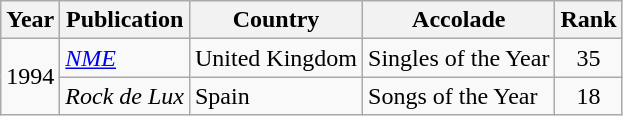<table class="wikitable">
<tr>
<th>Year</th>
<th>Publication</th>
<th>Country</th>
<th>Accolade</th>
<th>Rank</th>
</tr>
<tr>
<td rowspan="2">1994</td>
<td><em><a href='#'>NME</a></em></td>
<td>United Kingdom</td>
<td>Singles of the Year</td>
<td style="text-align:center;">35</td>
</tr>
<tr>
<td><em>Rock de Lux</em></td>
<td>Spain</td>
<td>Songs of the Year</td>
<td style="text-align:center;">18</td>
</tr>
</table>
